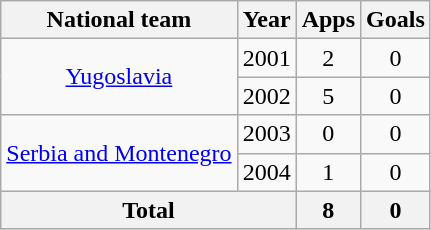<table class="wikitable" style="text-align:center">
<tr>
<th>National team</th>
<th>Year</th>
<th>Apps</th>
<th>Goals</th>
</tr>
<tr>
<td rowspan="2"><a href='#'>Yugoslavia</a></td>
<td>2001</td>
<td>2</td>
<td>0</td>
</tr>
<tr>
<td>2002</td>
<td>5</td>
<td>0</td>
</tr>
<tr>
<td rowspan="2"><a href='#'>Serbia and Montenegro</a></td>
<td>2003</td>
<td>0</td>
<td>0</td>
</tr>
<tr>
<td>2004</td>
<td>1</td>
<td>0</td>
</tr>
<tr>
<th colspan="2">Total</th>
<th>8</th>
<th>0</th>
</tr>
</table>
